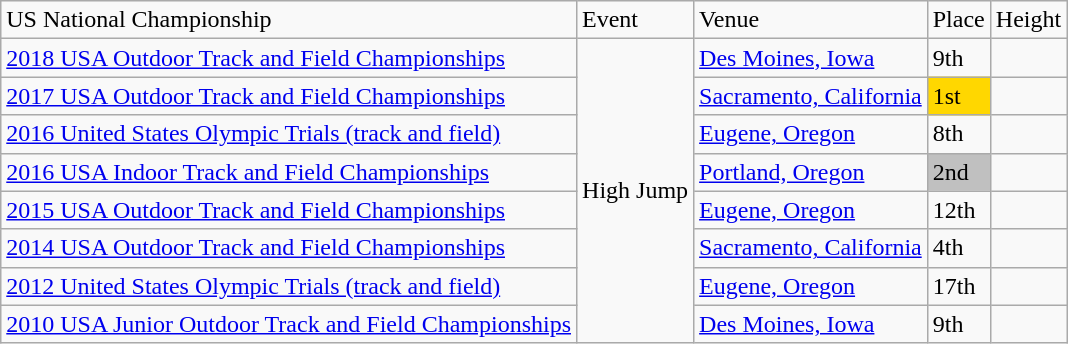<table class="wikitable">
<tr>
<td>US National Championship</td>
<td>Event</td>
<td>Venue</td>
<td>Place</td>
<td>Height</td>
</tr>
<tr>
<td><a href='#'>2018 USA Outdoor Track and Field Championships</a></td>
<td rowspan=9>High Jump</td>
<td><a href='#'>Des Moines, Iowa</a></td>
<td>9th</td>
<td></td>
</tr>
<tr>
<td><a href='#'>2017 USA Outdoor Track and Field Championships</a></td>
<td><a href='#'>Sacramento, California</a></td>
<td bgcolor=gold>1st</td>
<td></td>
</tr>
<tr>
<td><a href='#'>2016 United States Olympic Trials (track and field)</a></td>
<td><a href='#'>Eugene, Oregon</a></td>
<td>8th</td>
<td></td>
</tr>
<tr>
<td><a href='#'>2016 USA Indoor Track and Field Championships</a></td>
<td><a href='#'>Portland, Oregon</a></td>
<td bgcolor=silver>2nd</td>
<td></td>
</tr>
<tr>
<td><a href='#'>2015 USA Outdoor Track and Field Championships</a></td>
<td><a href='#'>Eugene, Oregon</a></td>
<td>12th</td>
<td></td>
</tr>
<tr>
<td><a href='#'>2014 USA Outdoor Track and Field Championships</a></td>
<td><a href='#'>Sacramento, California</a></td>
<td>4th</td>
<td></td>
</tr>
<tr>
<td><a href='#'>2012 United States Olympic Trials (track and field)</a></td>
<td><a href='#'>Eugene, Oregon</a></td>
<td>17th</td>
<td></td>
</tr>
<tr>
<td><a href='#'>2010 USA Junior Outdoor Track and Field Championships</a></td>
<td><a href='#'>Des Moines, Iowa</a></td>
<td>9th</td>
<td></td>
</tr>
</table>
